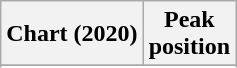<table class="wikitable sortable plainrowheaders">
<tr>
<th scope="col">Chart (2020)</th>
<th scope="col">Peak<br>position</th>
</tr>
<tr>
</tr>
<tr>
</tr>
</table>
